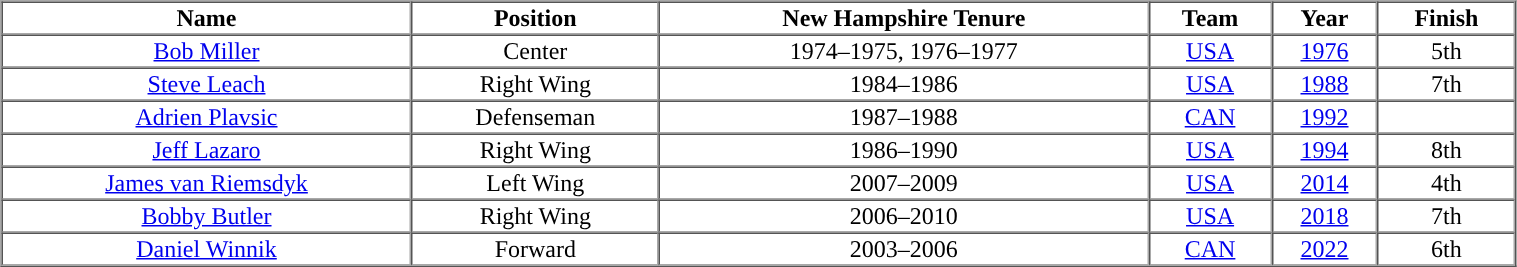<table cellpadding="1" border="1" cellspacing="0" width="80%">
<tr>
<th>Name</th>
<th>Position</th>
<th>New Hampshire Tenure</th>
<th>Team</th>
<th>Year</th>
<th>Finish</th>
</tr>
<tr align="center">
<td><a href='#'>Bob Miller</a></td>
<td>Center</td>
<td>1974–1975, 1976–1977</td>
<td> <a href='#'>USA</a></td>
<td><a href='#'>1976</a></td>
<td>5th</td>
</tr>
<tr align="center">
<td><a href='#'>Steve Leach</a></td>
<td>Right Wing</td>
<td>1984–1986</td>
<td> <a href='#'>USA</a></td>
<td><a href='#'>1988</a></td>
<td>7th</td>
</tr>
<tr align="center">
<td><a href='#'>Adrien Plavsic</a></td>
<td>Defenseman</td>
<td>1987–1988</td>
<td> <a href='#'>CAN</a></td>
<td><a href='#'>1992</a></td>
<td></td>
</tr>
<tr align="center">
<td><a href='#'>Jeff Lazaro</a></td>
<td>Right Wing</td>
<td>1986–1990</td>
<td> <a href='#'>USA</a></td>
<td><a href='#'>1994</a></td>
<td>8th</td>
</tr>
<tr align="center">
<td><a href='#'>James van Riemsdyk</a></td>
<td>Left Wing</td>
<td>2007–2009</td>
<td> <a href='#'>USA</a></td>
<td><a href='#'>2014</a></td>
<td>4th</td>
</tr>
<tr align="center">
<td><a href='#'>Bobby Butler</a></td>
<td>Right Wing</td>
<td>2006–2010</td>
<td> <a href='#'>USA</a></td>
<td><a href='#'>2018</a></td>
<td>7th</td>
</tr>
<tr align="center">
<td><a href='#'>Daniel Winnik</a></td>
<td>Forward</td>
<td>2003–2006</td>
<td> <a href='#'>CAN</a></td>
<td><a href='#'>2022</a></td>
<td>6th</td>
</tr>
<tr align="center">
</tr>
</table>
